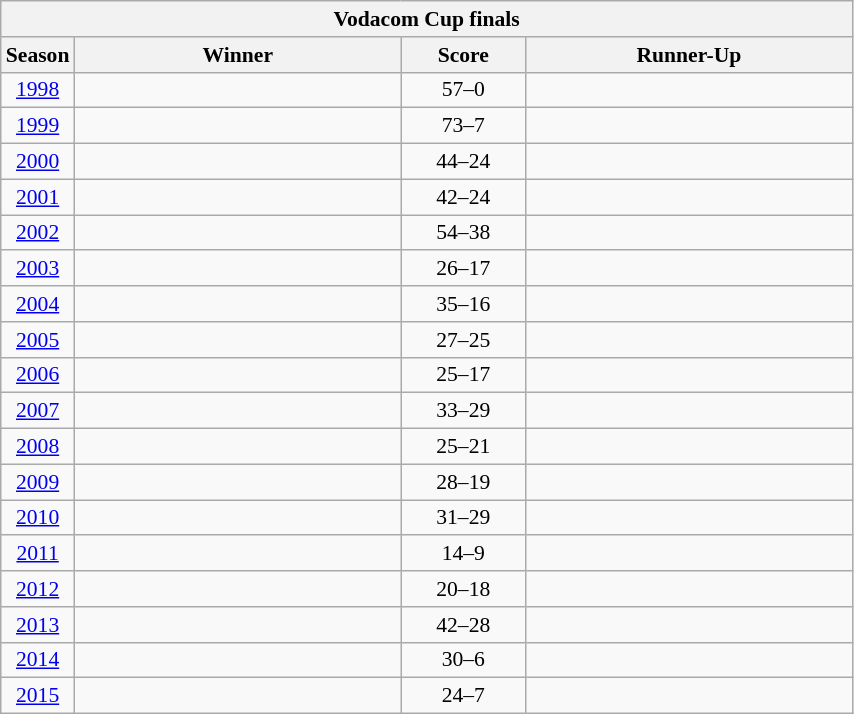<table class="wikitable sortable" style="text-align:left; font-size:90%; width:45%">
<tr>
<th colspan=4>Vodacom Cup finals</th>
</tr>
<tr>
<th style="width:5%;">Season</th>
<th style="width:40%;">Winner</th>
<th style="width:15%;">Score</th>
<th style="width:40%;">Runner-Up</th>
</tr>
<tr>
<td align=center><a href='#'>1998</a></td>
<td><strong></strong></td>
<td align=center>57–0</td>
<td></td>
</tr>
<tr>
<td align=center><a href='#'>1999</a></td>
<td><strong></strong></td>
<td align=center>73–7</td>
<td></td>
</tr>
<tr>
<td align=center><a href='#'>2000</a></td>
<td><strong></strong></td>
<td align=center>44–24</td>
<td></td>
</tr>
<tr>
<td align=center><a href='#'>2001</a></td>
<td><strong></strong></td>
<td align=center>42–24</td>
<td></td>
</tr>
<tr>
<td align=center><a href='#'>2002</a></td>
<td><strong></strong></td>
<td align=center>54–38</td>
<td></td>
</tr>
<tr>
<td align=center><a href='#'>2003</a></td>
<td><strong></strong></td>
<td align=center>26–17</td>
<td></td>
</tr>
<tr>
<td align=center><a href='#'>2004</a></td>
<td><strong></strong></td>
<td align=center>35–16</td>
<td></td>
</tr>
<tr>
<td align=center><a href='#'>2005</a></td>
<td><strong></strong></td>
<td align=center>27–25</td>
<td></td>
</tr>
<tr>
<td align=center><a href='#'>2006</a></td>
<td><strong></strong></td>
<td align=center>25–17</td>
<td></td>
</tr>
<tr>
<td align=center><a href='#'>2007</a></td>
<td><strong></strong></td>
<td align=center>33–29</td>
<td></td>
</tr>
<tr>
<td align=center><a href='#'>2008</a></td>
<td><strong></strong></td>
<td align=center>25–21</td>
<td></td>
</tr>
<tr>
<td align=center><a href='#'>2009</a></td>
<td><strong></strong></td>
<td align=center>28–19</td>
<td></td>
</tr>
<tr>
<td align=center><a href='#'>2010</a></td>
<td><strong></strong></td>
<td align=center>31–29</td>
<td></td>
</tr>
<tr>
<td align=center><a href='#'>2011</a></td>
<td><strong></strong></td>
<td align=center>14–9</td>
<td></td>
</tr>
<tr>
<td align=center><a href='#'>2012</a></td>
<td><strong></strong></td>
<td align=center>20–18</td>
<td></td>
</tr>
<tr>
<td align=center><a href='#'>2013</a></td>
<td><strong></strong></td>
<td align=center>42–28</td>
<td></td>
</tr>
<tr>
<td align=center><a href='#'>2014</a></td>
<td><strong></strong></td>
<td align=center>30–6</td>
<td></td>
</tr>
<tr>
<td align=center><a href='#'>2015</a></td>
<td><strong></strong></td>
<td align=center>24–7</td>
<td></td>
</tr>
</table>
